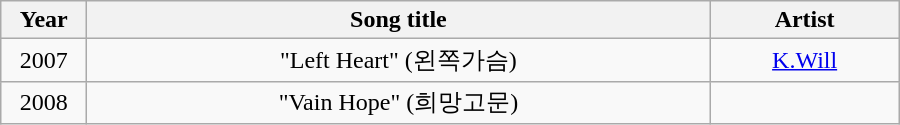<table class="wikitable" style="text-align:center; width:600px;">
<tr>
<th width=50px>Year</th>
<th>Song title</th>
<th>Artist</th>
</tr>
<tr>
<td>2007</td>
<td>"Left Heart" (왼쪽가슴)</td>
<td><a href='#'>K.Will</a></td>
</tr>
<tr>
<td>2008</td>
<td>"Vain Hope" (희망고문)</td>
<td></td>
</tr>
</table>
